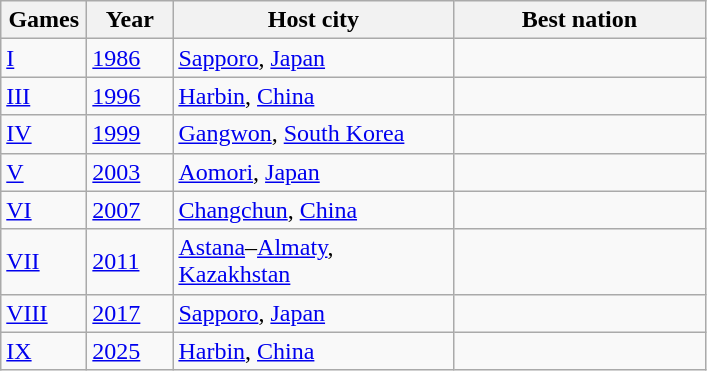<table class=wikitable>
<tr>
<th width=50>Games</th>
<th width=50>Year</th>
<th width=180>Host city</th>
<th width=160>Best nation</th>
</tr>
<tr>
<td><a href='#'>I</a></td>
<td><a href='#'>1986</a></td>
<td><a href='#'>Sapporo</a>, <a href='#'>Japan</a></td>
<td></td>
</tr>
<tr>
<td><a href='#'>III</a></td>
<td><a href='#'>1996</a></td>
<td><a href='#'>Harbin</a>, <a href='#'>China</a></td>
<td></td>
</tr>
<tr>
<td><a href='#'>IV</a></td>
<td><a href='#'>1999</a></td>
<td><a href='#'>Gangwon</a>, <a href='#'>South Korea</a></td>
<td></td>
</tr>
<tr>
<td><a href='#'>V</a></td>
<td><a href='#'>2003</a></td>
<td><a href='#'>Aomori</a>, <a href='#'>Japan</a></td>
<td></td>
</tr>
<tr>
<td><a href='#'>VI</a></td>
<td><a href='#'>2007</a></td>
<td><a href='#'>Changchun</a>, <a href='#'>China</a></td>
<td></td>
</tr>
<tr>
<td><a href='#'>VII</a></td>
<td><a href='#'>2011</a></td>
<td><a href='#'>Astana</a>–<a href='#'>Almaty</a>, <a href='#'>Kazakhstan</a></td>
<td></td>
</tr>
<tr>
<td><a href='#'>VIII</a></td>
<td><a href='#'>2017</a></td>
<td><a href='#'>Sapporo</a>, <a href='#'>Japan</a></td>
<td></td>
</tr>
<tr>
<td><a href='#'>IX</a></td>
<td><a href='#'>2025</a></td>
<td><a href='#'>Harbin</a>, <a href='#'>China</a></td>
<td></td>
</tr>
</table>
